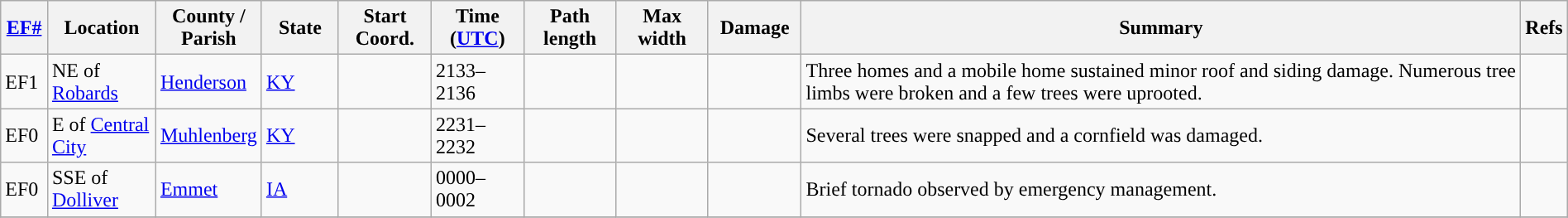<table class="wikitable sortable" style="width:100%;">
<tr>
<th scope="col" width="3%" align="center"><a href='#'>EF#</a></th>
<th scope="col" width="7%" align="center" class="unsortable">Location</th>
<th scope="col" width="6%" align="center" class="unsortable">County / Parish</th>
<th scope="col" width="5%" align="center">State</th>
<th scope="col" width="6%" align="center">Start Coord.</th>
<th scope="col" width="6%" align="center">Time (<a href='#'>UTC</a>)</th>
<th scope="col" width="6%" align="center">Path length</th>
<th scope="col" width="6%" align="center">Max width</th>
<th scope="col" width="6%" align="center">Damage</th>
<th scope="col" width="48%" class="unsortable" align="center">Summary</th>
<th scope="col" width="48%" class="unsortable" align="center">Refs</th>
</tr>
<tr>
<td>EF1</td>
<td>NE of <a href='#'>Robards</a></td>
<td><a href='#'>Henderson</a></td>
<td><a href='#'>KY</a></td>
<td></td>
<td>2133–2136</td>
<td></td>
<td></td>
<td></td>
<td>Three homes and a mobile home sustained minor roof and siding damage. Numerous tree limbs were broken and a few trees were uprooted.</td>
<td></td>
</tr>
<tr>
<td>EF0</td>
<td>E of <a href='#'>Central City</a></td>
<td><a href='#'>Muhlenberg</a></td>
<td><a href='#'>KY</a></td>
<td></td>
<td>2231–2232</td>
<td></td>
<td></td>
<td></td>
<td>Several trees were snapped and a cornfield was damaged.</td>
<td></td>
</tr>
<tr>
<td>EF0</td>
<td>SSE of <a href='#'>Dolliver</a></td>
<td><a href='#'>Emmet</a></td>
<td><a href='#'>IA</a></td>
<td></td>
<td>0000–0002</td>
<td></td>
<td></td>
<td></td>
<td>Brief tornado observed by emergency management.</td>
<td></td>
</tr>
<tr>
</tr>
</table>
